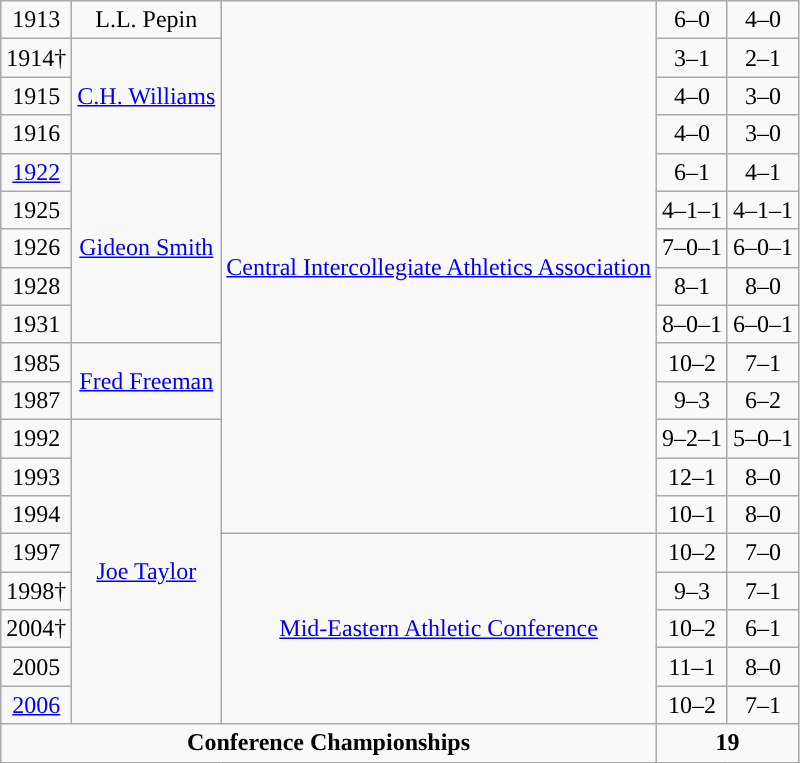<table class="wikitable">
<tr align="center">
<td>1913</td>
<td>L.L. Pepin</td>
<td rowspan="14"><a href='#'>Central Intercollegiate Athletics Association</a></td>
<td>6–0</td>
<td>4–0</td>
</tr>
<tr align="center">
<td>1914†</td>
<td rowspan="3"><a href='#'>C.H. Williams</a></td>
<td>3–1</td>
<td>2–1</td>
</tr>
<tr align="center">
<td>1915</td>
<td>4–0</td>
<td>3–0</td>
</tr>
<tr align="center">
<td>1916</td>
<td>4–0</td>
<td>3–0</td>
</tr>
<tr align="center">
<td><a href='#'>1922</a></td>
<td rowspan="5"><a href='#'>Gideon Smith</a></td>
<td>6–1</td>
<td>4–1</td>
</tr>
<tr align="center">
<td>1925</td>
<td>4–1–1</td>
<td>4–1–1</td>
</tr>
<tr align="center">
<td>1926</td>
<td>7–0–1</td>
<td>6–0–1</td>
</tr>
<tr align="center">
<td>1928</td>
<td>8–1</td>
<td>8–0</td>
</tr>
<tr align="center">
<td>1931</td>
<td>8–0–1</td>
<td>6–0–1</td>
</tr>
<tr align="center">
<td>1985</td>
<td rowspan="2"><a href='#'>Fred Freeman</a></td>
<td>10–2</td>
<td>7–1</td>
</tr>
<tr align="center">
<td>1987</td>
<td>9–3</td>
<td>6–2</td>
</tr>
<tr align="center">
<td>1992</td>
<td rowspan="8"><a href='#'>Joe Taylor</a></td>
<td>9–2–1</td>
<td>5–0–1</td>
</tr>
<tr align="center">
<td>1993</td>
<td>12–1</td>
<td>8–0</td>
</tr>
<tr align="center">
<td>1994</td>
<td>10–1</td>
<td>8–0</td>
</tr>
<tr align="center">
<td>1997</td>
<td rowspan="5"><a href='#'>Mid-Eastern Athletic Conference</a></td>
<td>10–2</td>
<td>7–0</td>
</tr>
<tr align="center">
<td>1998†</td>
<td>9–3</td>
<td>7–1</td>
</tr>
<tr align="center">
<td>2004†</td>
<td>10–2</td>
<td>6–1</td>
</tr>
<tr align="center">
<td>2005</td>
<td>11–1</td>
<td>8–0</td>
</tr>
<tr align="center">
<td><a href='#'>2006</a></td>
<td>10–2</td>
<td>7–1</td>
</tr>
<tr align="center">
<td colspan=3><strong>Conference Championships</strong></td>
<td colspan=3><strong>19</strong></td>
</tr>
</table>
